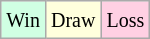<table class="wikitable">
<tr>
<td style="background-color: #d0ffe3;"><small>Win</small></td>
<td style="background-color: #ffffdd;"><small>Draw</small></td>
<td style="background-color: #ffd0e3;"><small>Loss</small></td>
</tr>
</table>
